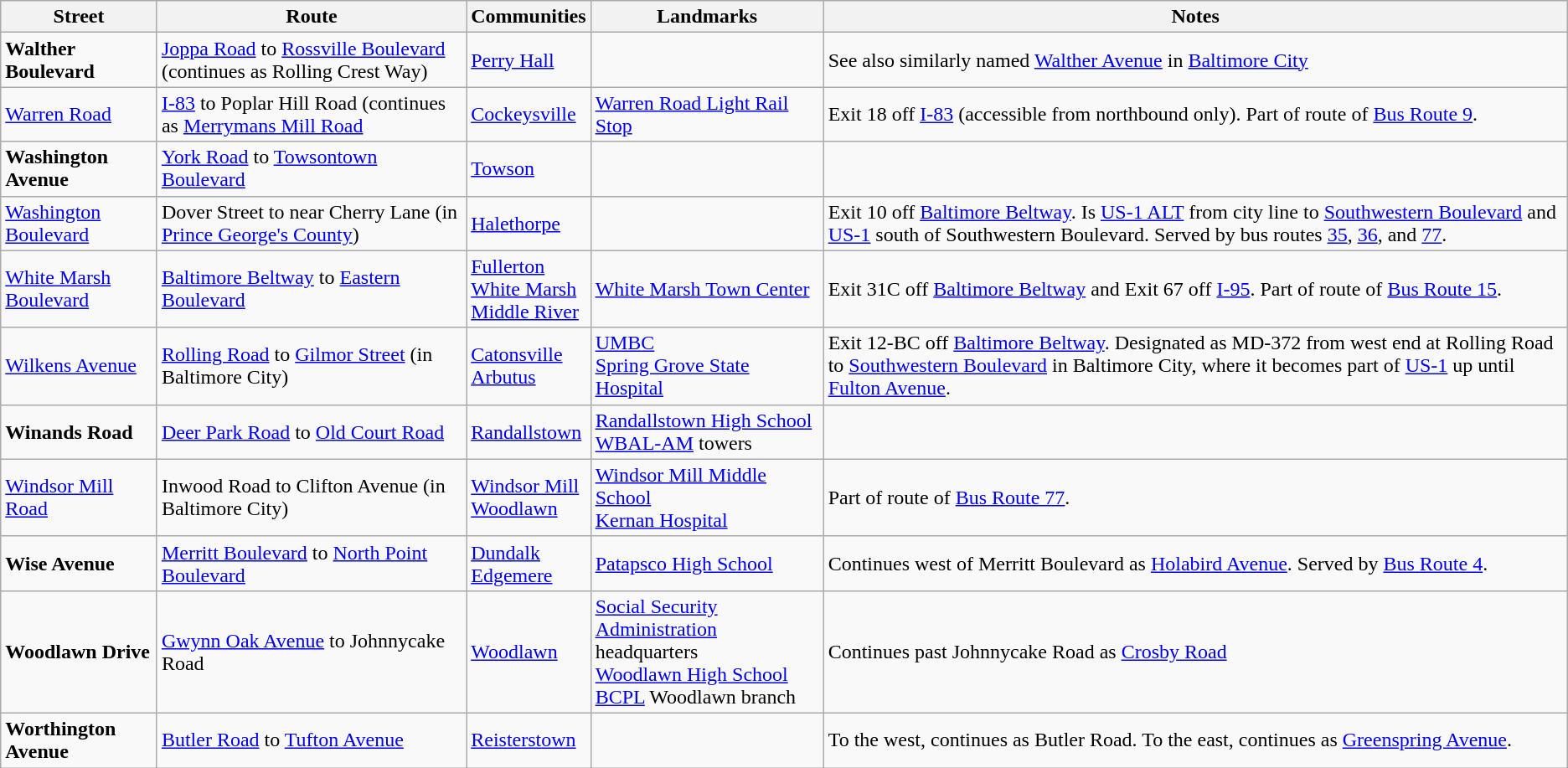<table class="wikitable">
<tr>
<th>Street</th>
<th>Route</th>
<th>Communities</th>
<th>Landmarks</th>
<th>Notes</th>
</tr>
<tr>
<td><strong>Walther Boulevard</strong></td>
<td><a href='#'>Joppa Road</a> to <a href='#'>Rossville Boulevard</a> (continues as Rolling Crest Way)</td>
<td><a href='#'>Perry Hall</a></td>
<td></td>
<td>See also similarly named <a href='#'>Walther Avenue</a> in <a href='#'>Baltimore City</a></td>
</tr>
<tr>
<td><a href='#'>Warren Road</a></td>
<td><a href='#'>I-83</a> to Poplar Hill Road (continues as <a href='#'>Merrymans Mill Road</a></td>
<td><a href='#'>Cockeysville</a></td>
<td><a href='#'>Warren Road Light Rail Stop</a></td>
<td>Exit 18 off <a href='#'>I-83</a> (accessible from northbound only). Part of route of <a href='#'>Bus Route 9</a>.</td>
</tr>
<tr>
<td><strong>Washington Avenue</strong></td>
<td><a href='#'>York Road</a> to <a href='#'>Towsontown Boulevard</a></td>
<td><a href='#'>Towson</a></td>
<td></td>
<td></td>
</tr>
<tr>
<td><a href='#'>Washington Boulevard</a></td>
<td>Dover Street to near Cherry Lane (in <a href='#'>Prince George's County</a>)</td>
<td><a href='#'>Halethorpe</a></td>
<td></td>
<td>Exit 10 off <a href='#'>Baltimore Beltway</a>. Is <a href='#'>US-1 ALT</a> from city line to <a href='#'>Southwestern Boulevard</a> and <a href='#'>US-1</a> south of Southwestern Boulevard. Served by bus routes <a href='#'>35</a>, <a href='#'>36</a>, and <a href='#'>77</a>.</td>
</tr>
<tr>
<td><a href='#'>White Marsh Boulevard</a></td>
<td><a href='#'>Baltimore Beltway</a> to <a href='#'>Eastern Boulevard</a></td>
<td><a href='#'>Fullerton</a><br><a href='#'>White Marsh</a><br><a href='#'>Middle River</a></td>
<td><a href='#'>White Marsh Town Center</a></td>
<td>Exit 31C off <a href='#'>Baltimore Beltway</a> and Exit 67 off <a href='#'>I-95</a>. Part of route of <a href='#'>Bus Route 15</a>.</td>
</tr>
<tr>
<td><a href='#'>Wilkens Avenue</a></td>
<td><a href='#'>Rolling Road</a> to <a href='#'>Gilmor Street</a> (in Baltimore City)</td>
<td><a href='#'>Catonsville</a><br><a href='#'>Arbutus</a></td>
<td><a href='#'>UMBC</a><br><a href='#'>Spring Grove State Hospital</a></td>
<td>Exit 12-BC off <a href='#'>Baltimore Beltway</a>. Designated as MD-372 from west end at Rolling Road to <a href='#'>Southwestern Boulevard</a> in Baltimore City, where it becomes part of <a href='#'>US-1</a> up until <a href='#'>Fulton Avenue</a>.</td>
</tr>
<tr>
<td><strong>Winands Road</strong></td>
<td><a href='#'>Deer Park Road</a> to <a href='#'>Old Court Road</a></td>
<td><a href='#'>Randallstown</a></td>
<td><a href='#'>Randallstown High School</a><br><a href='#'>WBAL-AM</a> towers</td>
<td></td>
</tr>
<tr>
<td><a href='#'>Windsor Mill Road</a></td>
<td>Inwood Road to Clifton Avenue (in Baltimore City)</td>
<td><a href='#'>Windsor Mill</a><br><a href='#'>Woodlawn</a></td>
<td><a href='#'>Windsor Mill Middle School</a><br><a href='#'>Kernan Hospital</a></td>
<td>Part of route of <a href='#'>Bus Route 77</a>.</td>
</tr>
<tr>
<td><strong>Wise Avenue</strong></td>
<td><a href='#'>Merritt Boulevard</a> to <a href='#'>North Point Boulevard</a></td>
<td><a href='#'>Dundalk</a><br><a href='#'>Edgemere</a></td>
<td><a href='#'>Patapsco High School</a></td>
<td>Continues west of Merritt Boulevard as <a href='#'>Holabird Avenue</a>. Served by <a href='#'>Bus Route 4</a>.</td>
</tr>
<tr>
<td><strong>Woodlawn Drive</strong></td>
<td><a href='#'>Gwynn Oak Avenue</a> to Johnnycake Road</td>
<td><a href='#'>Woodlawn</a></td>
<td><a href='#'>Social Security Administration</a> headquarters<br><a href='#'>Woodlawn High School</a><br><a href='#'>BCPL</a> Woodlawn branch</td>
<td>Continues past Johnnycake Road as <a href='#'>Crosby Road</a></td>
</tr>
<tr>
<td><strong>Worthington Avenue</strong></td>
<td><a href='#'>Butler Road</a> to <a href='#'>Tufton Avenue</a></td>
<td><a href='#'>Reisterstown</a></td>
<td></td>
<td>To the west, continues as Butler Road. To the east, continues as <a href='#'>Greenspring Avenue</a>.</td>
</tr>
</table>
